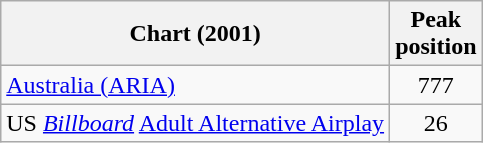<table class="wikitable">
<tr>
<th>Chart (2001)</th>
<th>Peak<br>position</th>
</tr>
<tr>
<td><a href='#'>Australia (ARIA)</a></td>
<td align="center">777</td>
</tr>
<tr>
<td>US <a href='#'><em>Billboard</em></a> <a href='#'>Adult Alternative Airplay</a></td>
<td align="center">26</td>
</tr>
</table>
